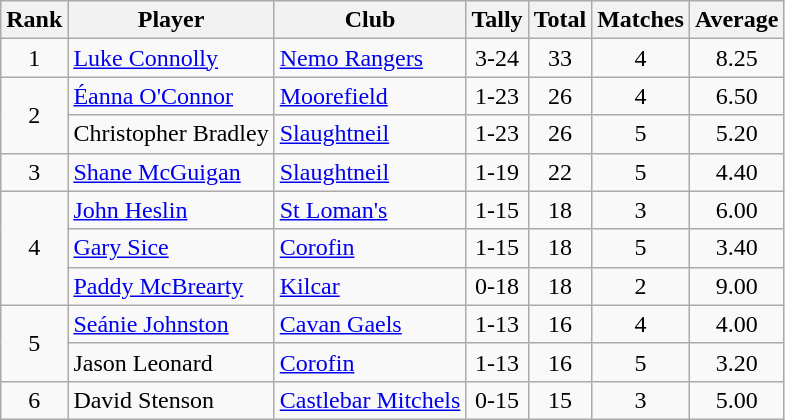<table class="wikitable">
<tr>
<th>Rank</th>
<th>Player</th>
<th>Club</th>
<th>Tally</th>
<th>Total</th>
<th>Matches</th>
<th>Average</th>
</tr>
<tr>
<td rowspan="1" style="text-align:center;">1</td>
<td><a href='#'>Luke Connolly</a></td>
<td><a href='#'>Nemo Rangers</a></td>
<td align=center>3-24</td>
<td align=center>33</td>
<td align=center>4</td>
<td align=center>8.25</td>
</tr>
<tr>
<td rowspan="2" style="text-align:center;">2</td>
<td><a href='#'>Éanna O'Connor</a></td>
<td><a href='#'>Moorefield</a></td>
<td align=center>1-23</td>
<td align=center>26</td>
<td align=center>4</td>
<td align=center>6.50</td>
</tr>
<tr>
<td>Christopher Bradley</td>
<td><a href='#'>Slaughtneil</a></td>
<td align=center>1-23</td>
<td align=center>26</td>
<td align=center>5</td>
<td align=center>5.20</td>
</tr>
<tr>
<td rowspan="1" style="text-align:center;">3</td>
<td><a href='#'>Shane McGuigan</a></td>
<td><a href='#'>Slaughtneil</a></td>
<td align=center>1-19</td>
<td align=center>22</td>
<td align=center>5</td>
<td align=center>4.40</td>
</tr>
<tr>
<td rowspan="3" style="text-align:center;">4</td>
<td><a href='#'>John Heslin</a></td>
<td><a href='#'>St Loman's</a></td>
<td align=center>1-15</td>
<td align=center>18</td>
<td align=center>3</td>
<td align=center>6.00</td>
</tr>
<tr>
<td><a href='#'>Gary Sice</a></td>
<td><a href='#'>Corofin</a></td>
<td align=center>1-15</td>
<td align=center>18</td>
<td align=center>5</td>
<td align=center>3.40</td>
</tr>
<tr>
<td><a href='#'>Paddy McBrearty</a></td>
<td><a href='#'>Kilcar</a></td>
<td align=center>0-18</td>
<td align=center>18</td>
<td align=center>2</td>
<td align=center>9.00</td>
</tr>
<tr>
<td rowspan="2" style="text-align:center;">5</td>
<td><a href='#'>Seánie Johnston</a></td>
<td><a href='#'>Cavan Gaels</a></td>
<td align=center>1-13</td>
<td align=center>16</td>
<td align=center>4</td>
<td align=center>4.00</td>
</tr>
<tr>
<td>Jason Leonard</td>
<td><a href='#'>Corofin</a></td>
<td align=center>1-13</td>
<td align=center>16</td>
<td align=center>5</td>
<td align=center>3.20</td>
</tr>
<tr>
<td rowspan="1" style="text-align:center;">6</td>
<td>David Stenson</td>
<td><a href='#'>Castlebar Mitchels</a></td>
<td align=center>0-15</td>
<td align=center>15</td>
<td align=center>3</td>
<td align=center>5.00</td>
</tr>
</table>
